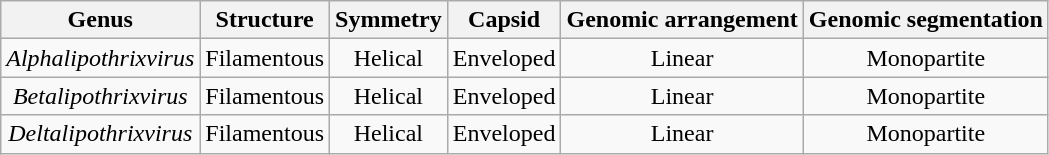<table class="wikitable sortable" style="text-align:center">
<tr>
<th>Genus</th>
<th>Structure</th>
<th>Symmetry</th>
<th>Capsid</th>
<th>Genomic arrangement</th>
<th>Genomic segmentation</th>
</tr>
<tr>
<td><em>Alphalipothrixvirus</em></td>
<td>Filamentous</td>
<td>Helical</td>
<td>Enveloped</td>
<td>Linear</td>
<td>Monopartite</td>
</tr>
<tr>
<td><em>Betalipothrixvirus</em></td>
<td>Filamentous</td>
<td>Helical</td>
<td>Enveloped</td>
<td>Linear</td>
<td>Monopartite</td>
</tr>
<tr>
<td><em>Deltalipothrixvirus</em></td>
<td>Filamentous</td>
<td>Helical</td>
<td>Enveloped</td>
<td>Linear</td>
<td>Monopartite</td>
</tr>
</table>
